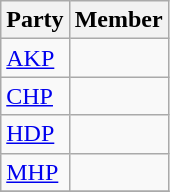<table class="wikitable">
<tr>
<th>Party</th>
<th colspan="2">Member</th>
</tr>
<tr>
<td><a href='#'>AKP</a></td>
<td></td>
</tr>
<tr>
<td><a href='#'>CHP</a></td>
<td></td>
</tr>
<tr>
<td><a href='#'>HDP</a></td>
<td></td>
</tr>
<tr>
<td><a href='#'>MHP</a></td>
<td></td>
</tr>
<tr>
</tr>
</table>
